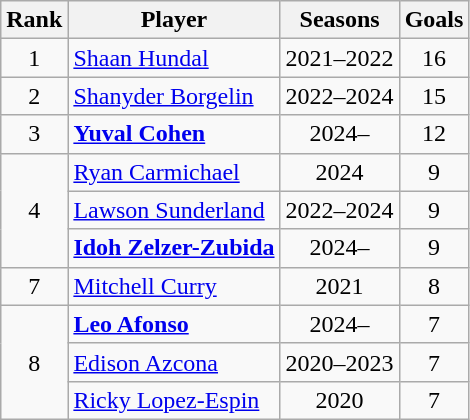<table class="wikitable" style="text-align:center">
<tr>
<th scope="col">Rank</th>
<th scope="col">Player</th>
<th scope="col">Seasons</th>
<th scope="col">Goals</th>
</tr>
<tr>
<td>1</td>
<td align=left> <a href='#'>Shaan Hundal</a></td>
<td>2021–2022</td>
<td>16</td>
</tr>
<tr>
<td>2</td>
<td align=left> <a href='#'>Shanyder Borgelin</a></td>
<td>2022–2024</td>
<td>15</td>
</tr>
<tr>
<td>3</td>
<td align=left> <strong><a href='#'>Yuval Cohen</a></strong></td>
<td>2024–</td>
<td>12</td>
</tr>
<tr>
<td rowspan="3">4</td>
<td align=left> <a href='#'>Ryan Carmichael</a></td>
<td>2024</td>
<td>9</td>
</tr>
<tr>
<td align=left> <a href='#'>Lawson Sunderland</a></td>
<td>2022–2024</td>
<td>9</td>
</tr>
<tr>
<td align=left> <strong><a href='#'>Idoh Zelzer-Zubida</a></strong></td>
<td>2024–</td>
<td>9</td>
</tr>
<tr>
<td>7</td>
<td align=left> <a href='#'>Mitchell Curry</a></td>
<td>2021</td>
<td>8</td>
</tr>
<tr>
<td rowspan="3">8</td>
<td align=left> <strong><a href='#'>Leo Afonso</a></strong></td>
<td>2024–</td>
<td>7</td>
</tr>
<tr>
<td align=left> <a href='#'>Edison Azcona</a></td>
<td>2020–2023</td>
<td>7</td>
</tr>
<tr>
<td align=left> <a href='#'>Ricky Lopez-Espin</a></td>
<td>2020</td>
<td>7</td>
</tr>
</table>
